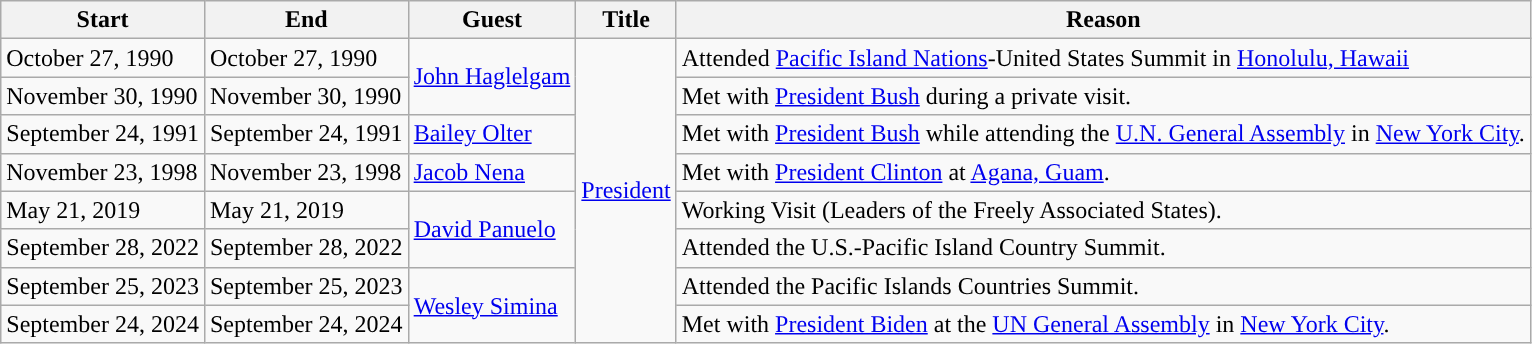<table class="wikitable sortable">
<tr>
<th>Start</th>
<th>End</th>
<th>Guest</th>
<th>Title</th>
<th>Reason</th>
</tr>
<tr>
<td>October 27, 1990</td>
<td>October 27, 1990</td>
<td rowspan=2><a href='#'>John Haglelgam</a></td>
<td rowspan=8><a href='#'>President</a></td>
<td>Attended <a href='#'>Pacific Island Nations</a>-United States Summit in <a href='#'>Honolulu, Hawaii</a></td>
</tr>
<tr>
<td>November 30, 1990</td>
<td>November 30, 1990</td>
<td>Met with <a href='#'>President Bush</a> during a private visit.</td>
</tr>
<tr>
<td>September 24, 1991</td>
<td>September 24, 1991</td>
<td><a href='#'>Bailey Olter</a></td>
<td>Met with <a href='#'>President Bush</a> while attending the <a href='#'>U.N. General Assembly</a> in <a href='#'>New York City</a>.</td>
</tr>
<tr>
<td>November 23, 1998</td>
<td>November 23, 1998</td>
<td><a href='#'>Jacob Nena</a></td>
<td>Met with <a href='#'>President Clinton</a> at <a href='#'>Agana, Guam</a>.</td>
</tr>
<tr>
<td>May 21, 2019</td>
<td>May 21, 2019</td>
<td rowspan=2><a href='#'>David Panuelo</a></td>
<td>Working Visit (Leaders of the Freely Associated States).</td>
</tr>
<tr>
<td>September 28, 2022</td>
<td>September 28, 2022</td>
<td>Attended the U.S.-Pacific Island Country Summit.</td>
</tr>
<tr>
<td>September 25, 2023</td>
<td>September 25, 2023</td>
<td rowspan=2><a href='#'>Wesley Simina</a></td>
<td>Attended the Pacific Islands Countries Summit.</td>
</tr>
<tr>
<td>September 24, 2024</td>
<td>September 24, 2024</td>
<td>Met with <a href='#'>President Biden</a> at the <a href='#'>UN General Assembly</a> in <a href='#'>New York City</a>.</td>
</tr>
</table>
